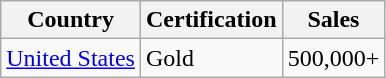<table class="wikitable">
<tr>
<th>Country</th>
<th>Certification</th>
<th>Sales</th>
</tr>
<tr>
<td><a href='#'>United States</a></td>
<td>Gold</td>
<td>500,000+</td>
</tr>
</table>
